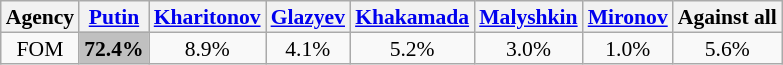<table class=wikitable style="text-align:center; font-size:90%; line-height:14px">
<tr>
<th>Agency</th>
<th><a href='#'>Putin</a></th>
<th><a href='#'>Kharitonov</a></th>
<th><a href='#'>Glazyev</a></th>
<th><a href='#'>Khakamada</a></th>
<th><a href='#'>Malyshkin</a></th>
<th><a href='#'>Mironov</a></th>
<th>Against all</th>
</tr>
<tr>
<td>FOM</td>
<td style="background:#C0C0C0"><strong>72.4%</strong></td>
<td>8.9%</td>
<td>4.1%</td>
<td>5.2%</td>
<td>3.0%</td>
<td>1.0%</td>
<td>5.6%</td>
</tr>
</table>
